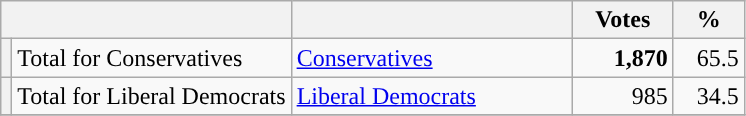<table class="wikitable">
<tr>
<th valign=top colspan="2" style="width: 180px"></th>
<th valign=top style="width: 180px"></th>
<th valign=top style="width: 60px">Votes</th>
<th valign=top style="width: 40px">%</th>
</tr>
<tr>
<th style="background-color: "></th>
<td>Total for Conservatives</td>
<td><a href='#'>Conservatives</a></td>
<td align="right"><strong>1,870</strong></td>
<td align="right">65.5</td>
</tr>
<tr>
<th style="background-color: "></th>
<td>Total for Liberal Democrats</td>
<td><a href='#'>Liberal Democrats</a></td>
<td align="right">985</td>
<td align="right">34.5</td>
</tr>
<tr>
</tr>
</table>
